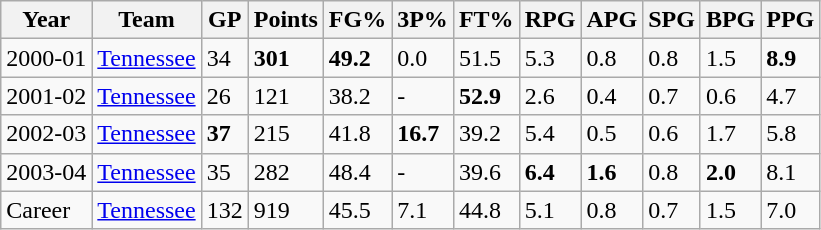<table class="wikitable">
<tr>
<th>Year</th>
<th>Team</th>
<th>GP</th>
<th>Points</th>
<th>FG%</th>
<th>3P%</th>
<th>FT%</th>
<th>RPG</th>
<th>APG</th>
<th>SPG</th>
<th>BPG</th>
<th>PPG</th>
</tr>
<tr>
<td>2000-01</td>
<td><a href='#'>Tennessee</a></td>
<td>34</td>
<td><strong>301</strong></td>
<td><strong>49.2</strong></td>
<td>0.0</td>
<td>51.5</td>
<td>5.3</td>
<td>0.8</td>
<td>0.8</td>
<td>1.5</td>
<td><strong>8.9</strong></td>
</tr>
<tr>
<td>2001-02</td>
<td><a href='#'>Tennessee</a></td>
<td>26</td>
<td>121</td>
<td>38.2</td>
<td>-</td>
<td><strong>52.9</strong></td>
<td>2.6</td>
<td>0.4</td>
<td>0.7</td>
<td>0.6</td>
<td>4.7</td>
</tr>
<tr>
<td>2002-03</td>
<td><a href='#'>Tennessee</a></td>
<td><strong>37</strong></td>
<td>215</td>
<td>41.8</td>
<td><strong>16.7</strong></td>
<td>39.2</td>
<td>5.4</td>
<td>0.5</td>
<td>0.6</td>
<td>1.7</td>
<td>5.8</td>
</tr>
<tr>
<td>2003-04</td>
<td><a href='#'>Tennessee</a></td>
<td>35</td>
<td>282</td>
<td>48.4</td>
<td>-</td>
<td>39.6</td>
<td><strong>6.4</strong></td>
<td><strong>1.6</strong></td>
<td>0.8</td>
<td><strong>2.0</strong></td>
<td>8.1</td>
</tr>
<tr>
<td>Career</td>
<td><a href='#'>Tennessee</a></td>
<td>132</td>
<td>919</td>
<td>45.5</td>
<td>7.1</td>
<td>44.8</td>
<td>5.1</td>
<td>0.8</td>
<td>0.7</td>
<td>1.5</td>
<td>7.0</td>
</tr>
</table>
